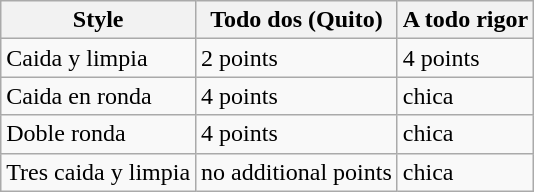<table class="wikitable">
<tr>
<th>Style</th>
<th>Todo dos (Quito)</th>
<th>A todo rigor</th>
</tr>
<tr>
<td>Caida y limpia</td>
<td>2 points</td>
<td>4 points</td>
</tr>
<tr>
<td>Caida en ronda</td>
<td>4 points</td>
<td>chica</td>
</tr>
<tr>
<td>Doble ronda</td>
<td>4 points</td>
<td>chica</td>
</tr>
<tr>
<td>Tres caida y limpia</td>
<td>no additional points</td>
<td>chica</td>
</tr>
</table>
